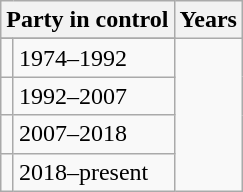<table class="wikitable">
<tr>
<th colspan="2">Party in control</th>
<th>Years</th>
</tr>
<tr>
</tr>
<tr>
<td></td>
<td>1974–1992</td>
</tr>
<tr>
<td></td>
<td>1992–2007</td>
</tr>
<tr>
<td></td>
<td>2007–2018</td>
</tr>
<tr>
<td></td>
<td>2018–present</td>
</tr>
</table>
